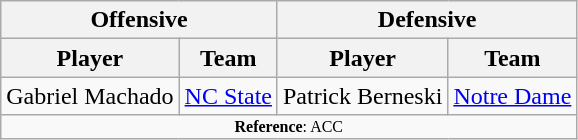<table class="wikitable">
<tr>
<th colspan="2">Offensive</th>
<th colspan="2">Defensive</th>
</tr>
<tr>
<th>Player</th>
<th>Team</th>
<th>Player</th>
<th>Team</th>
</tr>
<tr>
<td>Gabriel Machado</td>
<td><a href='#'>NC State</a></td>
<td>Patrick Berneski</td>
<td><a href='#'>Notre Dame</a></td>
</tr>
<tr>
<td colspan="12"  style="font-size:8pt; text-align:center;"><strong>Reference</strong>: ACC</td>
</tr>
</table>
